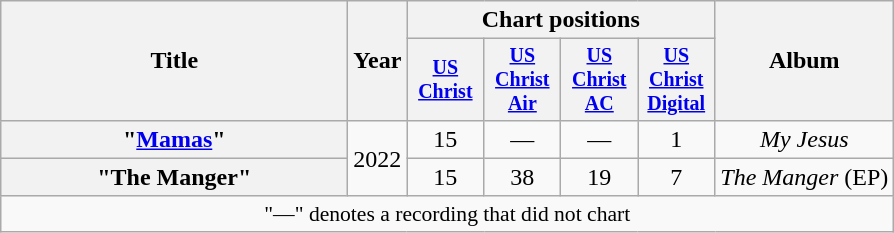<table class="wikitable plainrowheaders" style="text-align:center;">
<tr>
<th rowspan="2" style="width:14em;">Title</th>
<th rowspan="2">Year</th>
<th colspan="4">Chart positions</th>
<th rowspan="2">Album</th>
</tr>
<tr style="font-size:smaller;">
<th width="45"><a href='#'>US<br>Christ</a><br></th>
<th width="45"><a href='#'>US<br>Christ<br>Air</a><br></th>
<th width="45"><a href='#'>US<br>Christ<br>AC</a><br></th>
<th width="45"><a href='#'>US<br>Christ<br>Digital</a><br></th>
</tr>
<tr>
<th scope="row">"<a href='#'>Mamas</a>"<br></th>
<td rowspan="2">2022</td>
<td>15</td>
<td>—</td>
<td>—</td>
<td>1</td>
<td><em>My Jesus</em></td>
</tr>
<tr>
<th scope="row">"The Manger"<br></th>
<td>15</td>
<td>38</td>
<td>19</td>
<td>7</td>
<td><em>The Manger</em> (EP)</td>
</tr>
<tr>
<td colspan="7" style="font-size:90%">"—" denotes a recording that did not chart</td>
</tr>
</table>
